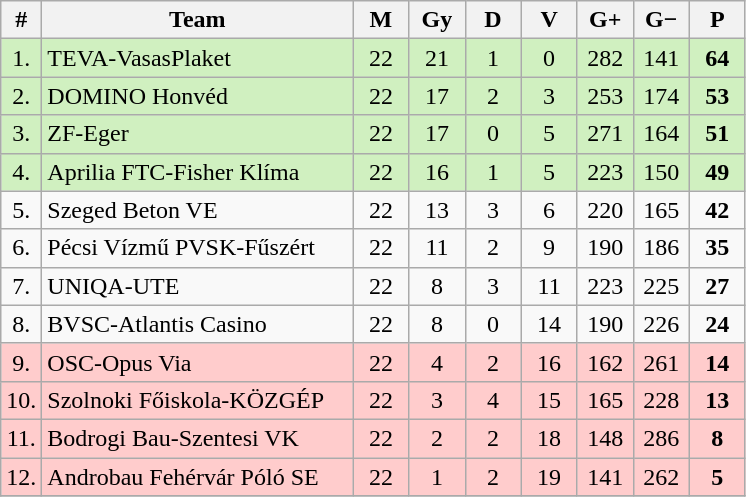<table class="wikitable" style="text-align: center;">
<tr>
<th width="15">#</th>
<th width="200">Team</th>
<th width="30">M</th>
<th width="30">Gy</th>
<th width="30">D</th>
<th width="30">V</th>
<th width="30">G+</th>
<th width="30">G−</th>
<th width="30">P</th>
</tr>
<tr style="background: #D0F0C0;">
<td>1.</td>
<td align="left">TEVA-VasasPlaket</td>
<td>22</td>
<td>21</td>
<td>1</td>
<td>0</td>
<td>282</td>
<td>141</td>
<td><strong>64</strong></td>
</tr>
<tr style="background: #D0F0C0;">
<td>2.</td>
<td align="left">DOMINO Honvéd</td>
<td>22</td>
<td>17</td>
<td>2</td>
<td>3</td>
<td>253</td>
<td>174</td>
<td><strong>53</strong></td>
</tr>
<tr style="background: #D0F0C0;">
<td>3.</td>
<td align="left">ZF-Eger</td>
<td>22</td>
<td>17</td>
<td>0</td>
<td>5</td>
<td>271</td>
<td>164</td>
<td><strong>51</strong></td>
</tr>
<tr style="background: #D0F0C0;">
<td>4.</td>
<td align="left">Aprilia FTC-Fisher Klíma</td>
<td>22</td>
<td>16</td>
<td>1</td>
<td>5</td>
<td>223</td>
<td>150</td>
<td><strong>49</strong></td>
</tr>
<tr>
<td>5.</td>
<td align="left">Szeged Beton VE</td>
<td>22</td>
<td>13</td>
<td>3</td>
<td>6</td>
<td>220</td>
<td>165</td>
<td><strong>42</strong></td>
</tr>
<tr>
<td>6.</td>
<td align="left">Pécsi Vízmű PVSK-Fűszért</td>
<td>22</td>
<td>11</td>
<td>2</td>
<td>9</td>
<td>190</td>
<td>186</td>
<td><strong>35</strong></td>
</tr>
<tr>
<td>7.</td>
<td align="left">UNIQA-UTE</td>
<td>22</td>
<td>8</td>
<td>3</td>
<td>11</td>
<td>223</td>
<td>225</td>
<td><strong>27</strong></td>
</tr>
<tr>
<td>8.</td>
<td align="left">BVSC-Atlantis Casino</td>
<td>22</td>
<td>8</td>
<td>0</td>
<td>14</td>
<td>190</td>
<td>226</td>
<td><strong>24</strong></td>
</tr>
<tr style="background: #FFCCCC;">
<td>9.</td>
<td align="left">OSC-Opus Via</td>
<td>22</td>
<td>4</td>
<td>2</td>
<td>16</td>
<td>162</td>
<td>261</td>
<td><strong>14</strong></td>
</tr>
<tr style="background: #FFCCCC;">
<td>10.</td>
<td align="left">Szolnoki Főiskola-KÖZGÉP</td>
<td>22</td>
<td>3</td>
<td>4</td>
<td>15</td>
<td>165</td>
<td>228</td>
<td><strong>13</strong></td>
</tr>
<tr style="background: #FFCCCC;">
<td>11.</td>
<td align="left">Bodrogi Bau-Szentesi VK</td>
<td>22</td>
<td>2</td>
<td>2</td>
<td>18</td>
<td>148</td>
<td>286</td>
<td><strong>8</strong></td>
</tr>
<tr style="background: #FFCCCC;">
<td>12.</td>
<td align="left">Androbau Fehérvár Póló SE</td>
<td>22</td>
<td>1</td>
<td>2</td>
<td>19</td>
<td>141</td>
<td>262</td>
<td><strong>5</strong></td>
</tr>
<tr>
</tr>
</table>
